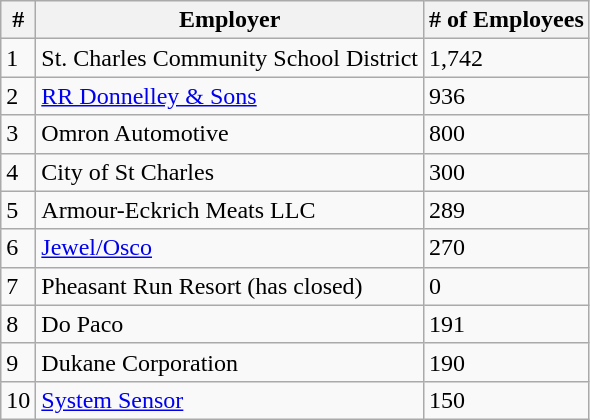<table class="wikitable">
<tr>
<th>#</th>
<th>Employer</th>
<th># of Employees</th>
</tr>
<tr>
<td>1</td>
<td>St. Charles Community School District</td>
<td>1,742</td>
</tr>
<tr>
<td>2</td>
<td><a href='#'>RR Donnelley & Sons</a></td>
<td>936</td>
</tr>
<tr>
<td>3</td>
<td>Omron Automotive</td>
<td>800</td>
</tr>
<tr>
<td>4</td>
<td>City of St Charles</td>
<td>300</td>
</tr>
<tr>
<td>5</td>
<td>Armour-Eckrich Meats LLC</td>
<td>289</td>
</tr>
<tr>
<td>6</td>
<td><a href='#'>Jewel/Osco</a></td>
<td>270</td>
</tr>
<tr>
<td>7</td>
<td>Pheasant Run Resort (has closed)</td>
<td>0</td>
</tr>
<tr>
<td>8</td>
<td>Do Paco</td>
<td>191</td>
</tr>
<tr>
<td>9</td>
<td>Dukane Corporation</td>
<td>190</td>
</tr>
<tr>
<td>10</td>
<td><a href='#'>System Sensor</a></td>
<td>150</td>
</tr>
</table>
